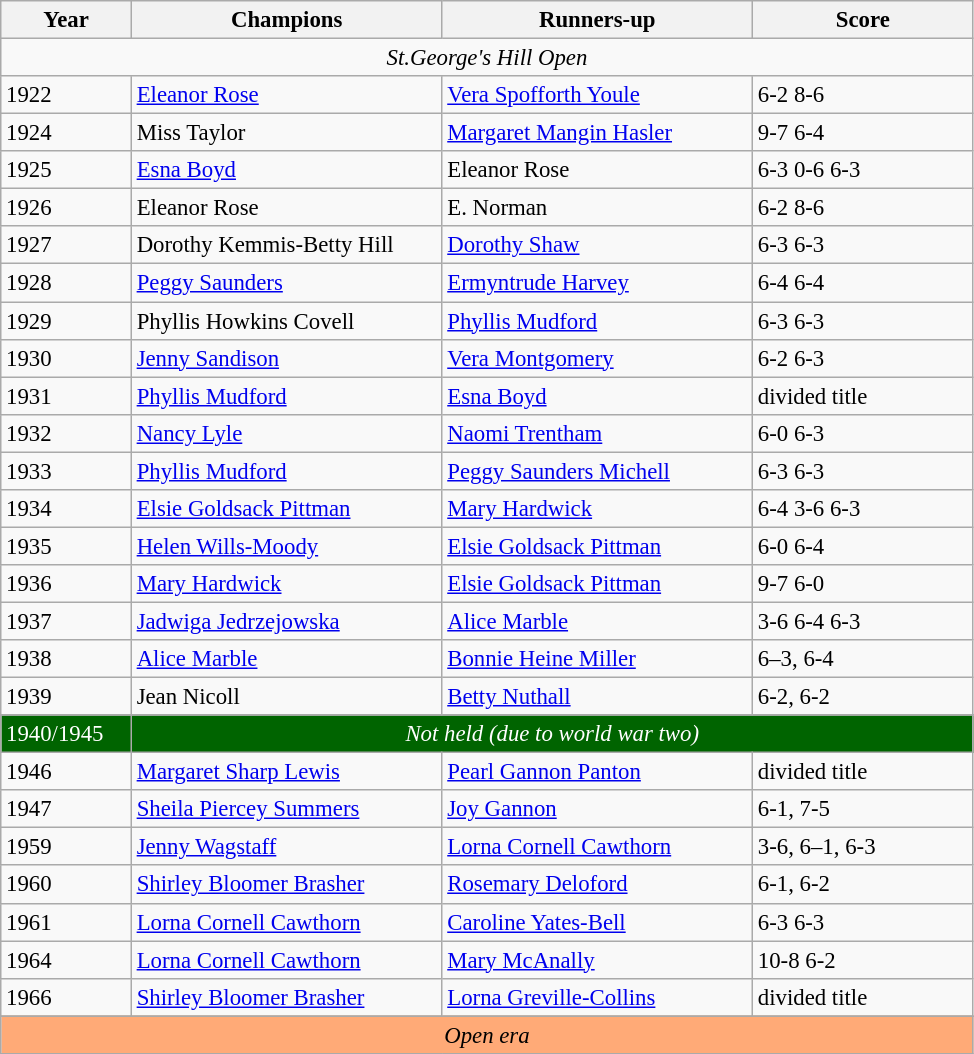<table class="wikitable" style="font-size:95%;">
<tr>
<th style="width:80px;">Year</th>
<th style="width:200px;">Champions</th>
<th style="width:200px;">Runners-up</th>
<th style="width:140px;">Score</th>
</tr>
<tr>
<td colspan=10 align=center><em>St.George's Hill Open </em></td>
</tr>
<tr>
<td>1922</td>
<td> <a href='#'>Eleanor Rose</a></td>
<td> <a href='#'>Vera Spofforth Youle</a></td>
<td>6-2 8-6</td>
</tr>
<tr>
<td>1924</td>
<td> Miss Taylor</td>
<td> <a href='#'>Margaret Mangin Hasler</a></td>
<td>9-7 6-4</td>
</tr>
<tr>
<td>1925</td>
<td> <a href='#'>Esna Boyd</a></td>
<td> Eleanor Rose</td>
<td>6-3 0-6 6-3</td>
</tr>
<tr>
<td>1926</td>
<td> Eleanor Rose</td>
<td> E. Norman</td>
<td>6-2 8-6</td>
</tr>
<tr>
<td>1927</td>
<td> Dorothy Kemmis-Betty Hill</td>
<td> <a href='#'>Dorothy Shaw</a></td>
<td>6-3 6-3</td>
</tr>
<tr>
<td>1928</td>
<td> <a href='#'>Peggy Saunders</a></td>
<td> <a href='#'>Ermyntrude Harvey</a></td>
<td>6-4 6-4</td>
</tr>
<tr>
<td>1929</td>
<td> Phyllis Howkins Covell</td>
<td> <a href='#'>Phyllis Mudford</a></td>
<td>6-3 6-3</td>
</tr>
<tr>
<td>1930</td>
<td> <a href='#'>Jenny Sandison</a></td>
<td> <a href='#'>Vera Montgomery</a></td>
<td>6-2 6-3</td>
</tr>
<tr>
<td>1931</td>
<td> <a href='#'>Phyllis Mudford</a></td>
<td> <a href='#'>Esna Boyd</a></td>
<td>divided title</td>
</tr>
<tr>
<td>1932</td>
<td> <a href='#'>Nancy Lyle</a></td>
<td> <a href='#'>Naomi Trentham</a></td>
<td>6-0 6-3</td>
</tr>
<tr>
<td>1933</td>
<td> <a href='#'>Phyllis Mudford</a></td>
<td> <a href='#'>Peggy Saunders Michell</a></td>
<td>6-3 6-3</td>
</tr>
<tr>
<td>1934</td>
<td> <a href='#'>Elsie Goldsack Pittman</a></td>
<td> <a href='#'>Mary Hardwick</a></td>
<td>6-4 3-6 6-3</td>
</tr>
<tr>
<td>1935 </td>
<td> <a href='#'>Helen Wills-Moody</a></td>
<td> <a href='#'>Elsie Goldsack Pittman</a></td>
<td>6-0 6-4</td>
</tr>
<tr>
<td>1936</td>
<td> <a href='#'>Mary Hardwick</a></td>
<td> <a href='#'>Elsie Goldsack Pittman</a></td>
<td>9-7 6-0</td>
</tr>
<tr>
<td>1937</td>
<td> <a href='#'>Jadwiga Jedrzejowska</a></td>
<td> <a href='#'>Alice Marble</a></td>
<td>3-6 6-4 6-3</td>
</tr>
<tr>
<td>1938 </td>
<td> <a href='#'>Alice Marble</a></td>
<td> <a href='#'>Bonnie Heine Miller</a></td>
<td>6–3, 6-4</td>
</tr>
<tr>
<td>1939</td>
<td> Jean Nicoll</td>
<td> <a href='#'>Betty Nuthall</a></td>
<td>6-2, 6-2</td>
</tr>
<tr>
</tr>
<tr style="background:#006400; color:white">
<td>1940/1945</td>
<td colspan=3 align=center><em>Not held (due to world war two)</em></td>
</tr>
<tr>
<td>1946</td>
<td> <a href='#'>Margaret Sharp Lewis</a></td>
<td> <a href='#'>Pearl Gannon Panton</a></td>
<td>divided title</td>
</tr>
<tr>
<td>1947</td>
<td> <a href='#'>Sheila Piercey Summers</a></td>
<td> <a href='#'>Joy Gannon</a></td>
<td>6-1, 7-5</td>
</tr>
<tr>
<td>1959</td>
<td> <a href='#'>Jenny Wagstaff</a></td>
<td> <a href='#'>Lorna Cornell Cawthorn</a></td>
<td>3-6, 6–1, 6-3</td>
</tr>
<tr>
<td>1960</td>
<td> <a href='#'>Shirley Bloomer Brasher</a></td>
<td> <a href='#'>Rosemary Deloford</a></td>
<td>6-1, 6-2</td>
</tr>
<tr>
<td>1961</td>
<td> <a href='#'>Lorna Cornell Cawthorn</a></td>
<td> <a href='#'>Caroline Yates-Bell</a></td>
<td>6-3 6-3</td>
</tr>
<tr>
<td>1964</td>
<td> <a href='#'>Lorna Cornell Cawthorn</a></td>
<td> <a href='#'>Mary McAnally</a></td>
<td>10-8 6-2</td>
</tr>
<tr>
<td>1966</td>
<td> <a href='#'>Shirley Bloomer Brasher</a></td>
<td> <a href='#'>Lorna Greville-Collins</a></td>
<td>divided title</td>
</tr>
<tr>
</tr>
<tr style=background-color:#ffaa77>
<td colspan=10 align=center><em>Open era</em></td>
</tr>
<tr>
</tr>
</table>
